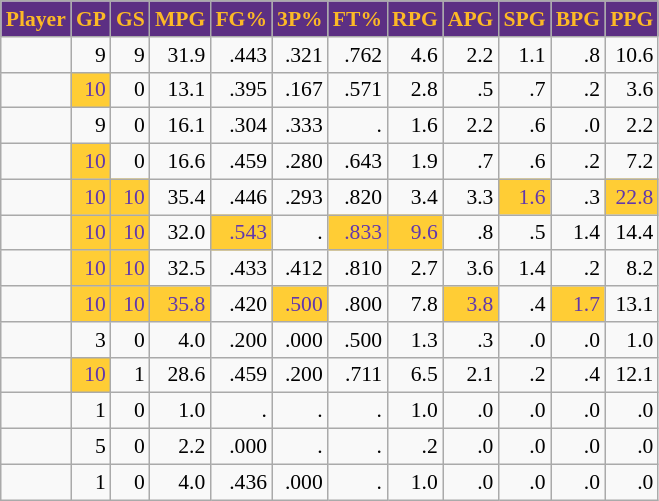<table class="wikitable sortable" style="font-size:90%; text-align:right;">
<tr>
<th style="background:#5c2f83; color:#fcb926">Player</th>
<th style="background:#5c2f83; color:#fcb926">GP</th>
<th style="background:#5c2f83; color:#fcb926">GS</th>
<th style="background:#5c2f83; color:#fcb926">MPG</th>
<th style="background:#5c2f83; color:#fcb926">FG%</th>
<th style="background:#5c2f83; color:#fcb926">3P%</th>
<th style="background:#5c2f83; color:#fcb926">FT%</th>
<th style="background:#5c2f83; color:#fcb926">RPG</th>
<th style="background:#5c2f83; color:#fcb926">APG</th>
<th style="background:#5c2f83; color:#fcb926">SPG</th>
<th style="background:#5c2f83; color:#fcb926">BPG</th>
<th style="background:#5c2f83; color:#fcb926">PPG</th>
</tr>
<tr>
<td></td>
<td>9</td>
<td>9</td>
<td>31.9</td>
<td>.443</td>
<td>.321</td>
<td>.762</td>
<td>4.6</td>
<td>2.2</td>
<td>1.1</td>
<td>.8</td>
<td>10.6</td>
</tr>
<tr>
<td></td>
<td style="background:#ffcd35;color:#6137ad;">10</td>
<td>0</td>
<td>13.1</td>
<td>.395</td>
<td>.167</td>
<td>.571</td>
<td>2.8</td>
<td>.5</td>
<td>.7</td>
<td>.2</td>
<td>3.6</td>
</tr>
<tr>
<td></td>
<td>9</td>
<td>0</td>
<td>16.1</td>
<td>.304</td>
<td>.333</td>
<td>.</td>
<td>1.6</td>
<td>2.2</td>
<td>.6</td>
<td>.0</td>
<td>2.2</td>
</tr>
<tr>
<td></td>
<td style="background:#ffcd35;color:#6137ad;">10</td>
<td>0</td>
<td>16.6</td>
<td>.459</td>
<td>.280</td>
<td>.643</td>
<td>1.9</td>
<td>.7</td>
<td>.6</td>
<td>.2</td>
<td>7.2</td>
</tr>
<tr>
<td></td>
<td style="background:#ffcd35;color:#6137ad;">10</td>
<td style="background:#ffcd35;color:#6137ad;">10</td>
<td>35.4</td>
<td>.446</td>
<td>.293</td>
<td>.820</td>
<td>3.4</td>
<td>3.3</td>
<td style="background:#ffcd35;color:#6137ad;">1.6</td>
<td>.3</td>
<td style="background:#ffcd35;color:#6137ad;">22.8</td>
</tr>
<tr>
<td></td>
<td style="background:#ffcd35;color:#6137ad;">10</td>
<td style="background:#ffcd35;color:#6137ad;">10</td>
<td>32.0</td>
<td style="background:#ffcd35;color:#6137ad;">.543</td>
<td>.</td>
<td style="background:#ffcd35;color:#6137ad;">.833</td>
<td style="background:#ffcd35;color:#6137ad;">9.6</td>
<td>.8</td>
<td>.5</td>
<td>1.4</td>
<td>14.4</td>
</tr>
<tr>
<td></td>
<td style="background:#ffcd35;color:#6137ad;">10</td>
<td style="background:#ffcd35;color:#6137ad;">10</td>
<td>32.5</td>
<td>.433</td>
<td>.412</td>
<td>.810</td>
<td>2.7</td>
<td>3.6</td>
<td>1.4</td>
<td>.2</td>
<td>8.2</td>
</tr>
<tr>
<td></td>
<td style="background:#ffcd35;color:#6137ad;">10</td>
<td style="background:#ffcd35;color:#6137ad;">10</td>
<td style="background:#ffcd35;color:#6137ad;">35.8</td>
<td>.420</td>
<td style="background:#ffcd35;color:#6137ad;">.500</td>
<td>.800</td>
<td>7.8</td>
<td style="background:#ffcd35;color:#6137ad;">3.8</td>
<td>.4</td>
<td style="background:#ffcd35;color:#6137ad;">1.7</td>
<td>13.1</td>
</tr>
<tr>
<td></td>
<td>3</td>
<td>0</td>
<td>4.0</td>
<td>.200</td>
<td>.000</td>
<td>.500</td>
<td>1.3</td>
<td>.3</td>
<td>.0</td>
<td>.0</td>
<td>1.0</td>
</tr>
<tr>
<td></td>
<td style="background:#ffcd35;color:#6137ad;">10</td>
<td>1</td>
<td>28.6</td>
<td>.459</td>
<td>.200</td>
<td>.711</td>
<td>6.5</td>
<td>2.1</td>
<td>.2</td>
<td>.4</td>
<td>12.1</td>
</tr>
<tr>
<td></td>
<td>1</td>
<td>0</td>
<td>1.0</td>
<td>.</td>
<td>.</td>
<td>.</td>
<td>1.0</td>
<td>.0</td>
<td>.0</td>
<td>.0</td>
<td>.0</td>
</tr>
<tr>
<td></td>
<td>5</td>
<td>0</td>
<td>2.2</td>
<td>.000</td>
<td>.</td>
<td>.</td>
<td>.2</td>
<td>.0</td>
<td>.0</td>
<td>.0</td>
<td>.0</td>
</tr>
<tr>
<td></td>
<td>1</td>
<td>0</td>
<td>4.0</td>
<td>.436</td>
<td>.000</td>
<td>.</td>
<td>1.0</td>
<td>.0</td>
<td>.0</td>
<td>.0</td>
<td>.0</td>
</tr>
</table>
